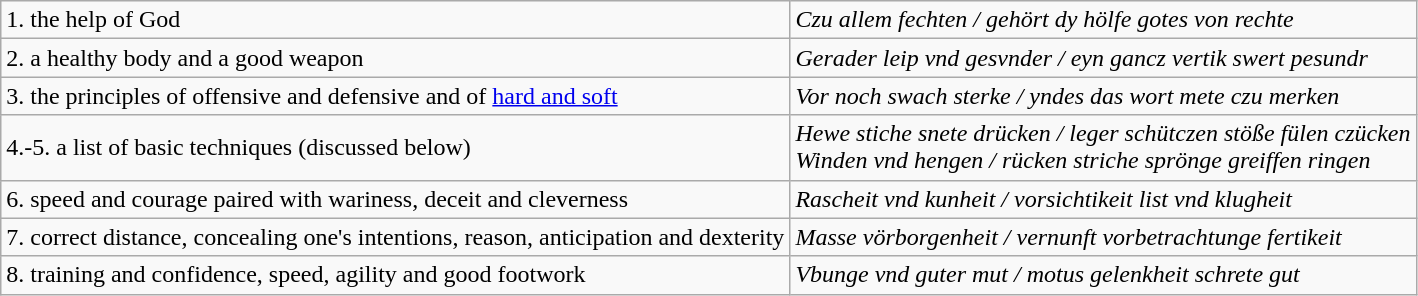<table class="wikitable">
<tr>
<td>1. the help of God</td>
<td><em>Czu allem fechten / gehört dy hölfe gotes von rechte </em></td>
</tr>
<tr>
<td>2. a healthy body and a good weapon</td>
<td><em>Gerader leip vnd gesvnder / eyn gancz vertik swert pesundr</em></td>
</tr>
<tr>
<td>3. the principles of offensive and defensive and of <a href='#'>hard and soft</a></td>
<td><em>Vor noch swach sterke / yndes das wort mete czu merken</em></td>
</tr>
<tr>
<td>4.-5. a list of basic techniques (discussed below)</td>
<td><em>Hewe stiche snete drücken / leger schütczen stöße fülen czücken </em><br><em>Winden vnd hengen / rücken striche sprönge greiffen ringen </em></td>
</tr>
<tr>
<td>6. speed and courage paired with wariness, deceit and cleverness</td>
<td><em> Rascheit vnd kunheit / vorsichtikeit list vnd klugheit </em></td>
</tr>
<tr>
<td>7. correct distance, concealing one's intentions, reason, anticipation and dexterity</td>
<td><em>Masse vörborgenheit / vernunft vorbetrachtunge fertikeit</em></td>
</tr>
<tr>
<td>8. training and confidence, speed, agility and good footwork</td>
<td><em>Vbunge vnd guter mut / motus gelenkheit schrete gut</em></td>
</tr>
</table>
